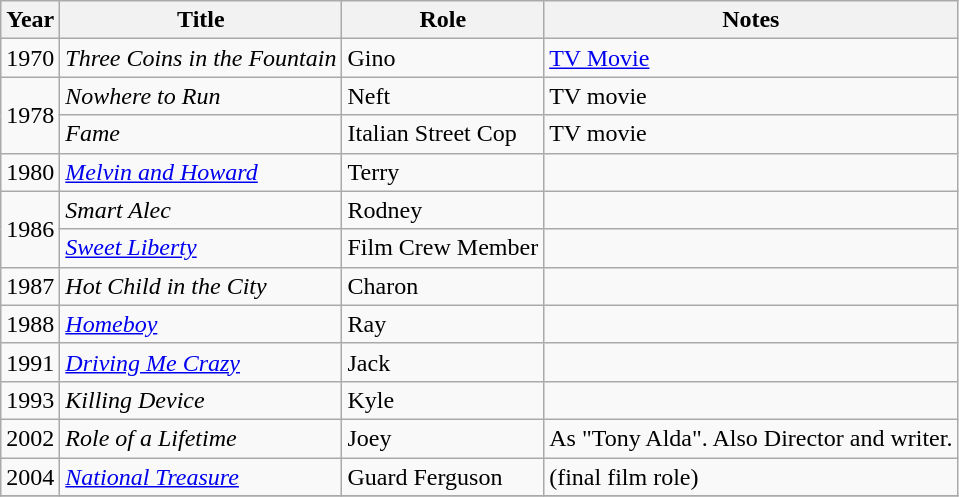<table class="wikitable sortable">
<tr>
<th>Year</th>
<th>Title</th>
<th>Role</th>
<th>Notes</th>
</tr>
<tr>
<td>1970</td>
<td><em>Three Coins in the Fountain</em></td>
<td>Gino</td>
<td><a href='#'>TV Movie</a></td>
</tr>
<tr>
<td rowspan="2">1978</td>
<td><em>Nowhere to Run</em></td>
<td>Neft</td>
<td>TV movie</td>
</tr>
<tr>
<td><em>Fame</em></td>
<td>Italian Street Cop</td>
<td>TV movie</td>
</tr>
<tr>
<td>1980</td>
<td><em><a href='#'>Melvin and Howard</a></em></td>
<td>Terry</td>
<td></td>
</tr>
<tr>
<td rowspan="2">1986</td>
<td><em>Smart Alec</em></td>
<td>Rodney</td>
<td></td>
</tr>
<tr>
<td><em><a href='#'>Sweet Liberty</a></em></td>
<td>Film Crew Member</td>
<td></td>
</tr>
<tr>
<td>1987</td>
<td><em>Hot Child in the City</em></td>
<td>Charon</td>
<td></td>
</tr>
<tr>
<td>1988</td>
<td><em><a href='#'>Homeboy</a></em></td>
<td>Ray</td>
<td></td>
</tr>
<tr>
<td>1991</td>
<td><em><a href='#'>Driving Me Crazy</a></em></td>
<td>Jack</td>
<td></td>
</tr>
<tr>
<td>1993</td>
<td><em>Killing Device</em></td>
<td>Kyle</td>
<td></td>
</tr>
<tr>
<td>2002</td>
<td><em>Role of a Lifetime</em></td>
<td>Joey</td>
<td>As "Tony Alda". Also Director and writer.</td>
</tr>
<tr>
<td>2004</td>
<td><em><a href='#'>National Treasure</a></em></td>
<td>Guard Ferguson</td>
<td>(final film role)</td>
</tr>
<tr>
</tr>
</table>
